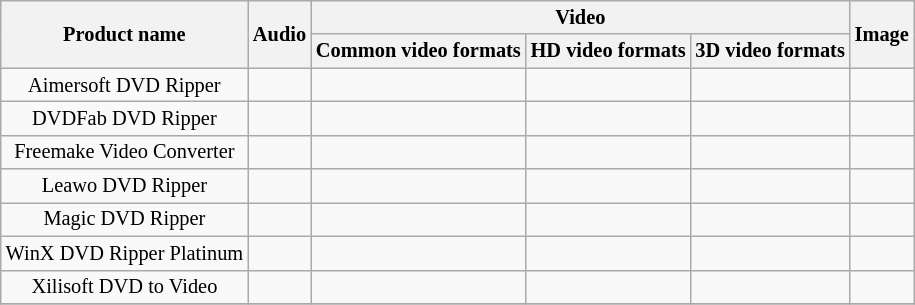<table style="font-size: 85%; text-align: center;" class="wikitable sortable">
<tr>
<th rowspan=2>Product name</th>
<th rowspan=2>Audio</th>
<th colspan=3>Video</th>
<th rowspan=2>Image</th>
</tr>
<tr>
<th>Common video formats</th>
<th>HD video formats</th>
<th>3D video formats<br></th>
</tr>
<tr>
<td>Aimersoft DVD Ripper</td>
<td></td>
<td></td>
<td></td>
<td></td>
<td></td>
</tr>
<tr>
<td>DVDFab DVD Ripper</td>
<td></td>
<td></td>
<td></td>
<td></td>
<td></td>
</tr>
<tr>
<td>Freemake Video Converter</td>
<td></td>
<td></td>
<td></td>
<td></td>
<td></td>
</tr>
<tr>
<td>Leawo DVD Ripper</td>
<td></td>
<td></td>
<td></td>
<td></td>
<td></td>
</tr>
<tr>
<td>Magic DVD Ripper</td>
<td></td>
<td></td>
<td></td>
<td></td>
<td></td>
</tr>
<tr>
<td>WinX DVD Ripper Platinum</td>
<td></td>
<td></td>
<td></td>
<td></td>
<td></td>
</tr>
<tr>
<td>Xilisoft DVD to Video</td>
<td></td>
<td></td>
<td></td>
<td></td>
<td></td>
</tr>
<tr>
</tr>
</table>
